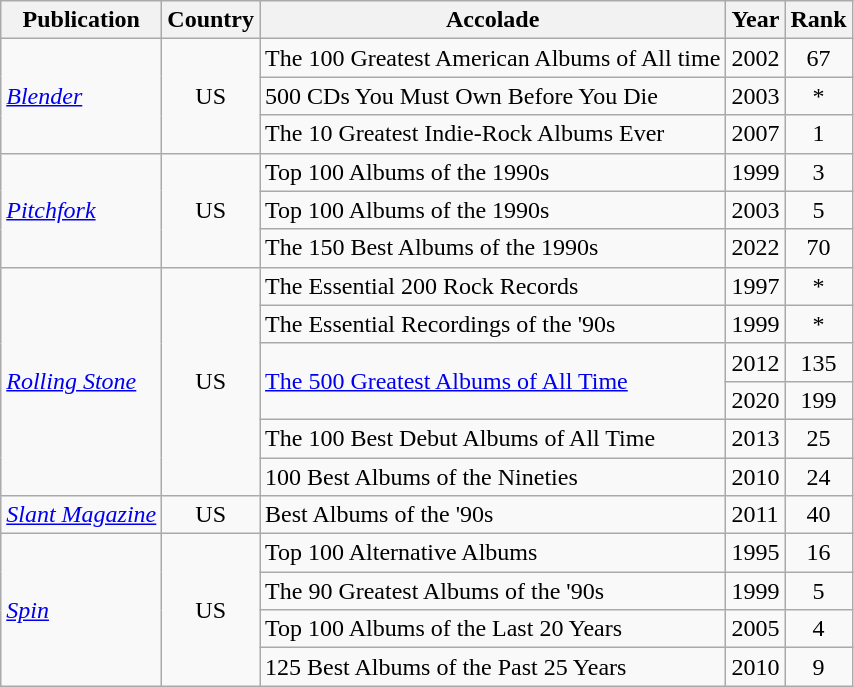<table class="wikitable sortable">
<tr>
<th>Publication</th>
<th>Country</th>
<th>Accolade</th>
<th>Year</th>
<th>Rank</th>
</tr>
<tr>
<td rowspan="3"><em><a href='#'>Blender</a></em></td>
<td rowspan="3" style="text-align:center">US</td>
<td>The 100 Greatest American Albums of All time</td>
<td>2002</td>
<td align="center">67</td>
</tr>
<tr>
<td>500 CDs You Must Own Before You Die</td>
<td>2003</td>
<td align="center">*</td>
</tr>
<tr>
<td>The 10 Greatest Indie-Rock Albums Ever</td>
<td>2007</td>
<td align="center">1</td>
</tr>
<tr>
<td rowspan="3"><em><a href='#'>Pitchfork</a></em></td>
<td rowspan="3" style="text-align:center">US</td>
<td>Top 100 Albums of the 1990s</td>
<td>1999</td>
<td align="center">3</td>
</tr>
<tr>
<td>Top 100 Albums of the 1990s</td>
<td>2003</td>
<td align="center">5</td>
</tr>
<tr>
<td>The 150 Best Albums of the 1990s</td>
<td>2022</td>
<td align="center">70</td>
</tr>
<tr>
<td rowspan="6"><em><a href='#'>Rolling Stone</a></em></td>
<td rowspan="6" style="text-align:center">US</td>
<td>The Essential 200 Rock Records</td>
<td>1997</td>
<td align="center">*</td>
</tr>
<tr>
<td>The Essential Recordings of the '90s</td>
<td>1999</td>
<td align="center">*</td>
</tr>
<tr>
<td rowspan="2"><a href='#'>The 500 Greatest Albums of All Time</a></td>
<td>2012</td>
<td align="center">135</td>
</tr>
<tr>
<td>2020</td>
<td align="center">199</td>
</tr>
<tr>
<td>The 100 Best Debut Albums of All Time</td>
<td>2013</td>
<td align="center">25</td>
</tr>
<tr>
<td>100 Best Albums of the Nineties</td>
<td>2010</td>
<td align="center">24</td>
</tr>
<tr>
<td><em><a href='#'>Slant Magazine</a></em></td>
<td rowspan="1" style="text-align:center">US</td>
<td>Best Albums of the '90s</td>
<td>2011</td>
<td align="center">40</td>
</tr>
<tr>
<td rowspan="4"><em><a href='#'>Spin</a></em></td>
<td rowspan="4" style="text-align:center">US</td>
<td>Top 100 Alternative Albums</td>
<td>1995</td>
<td align="center">16</td>
</tr>
<tr>
<td>The 90 Greatest Albums of the '90s</td>
<td>1999</td>
<td align="center">5</td>
</tr>
<tr>
<td>Top 100 Albums of the Last 20 Years</td>
<td>2005</td>
<td align="center">4</td>
</tr>
<tr>
<td>125 Best Albums of the Past 25 Years</td>
<td>2010</td>
<td align="center">9</td>
</tr>
</table>
